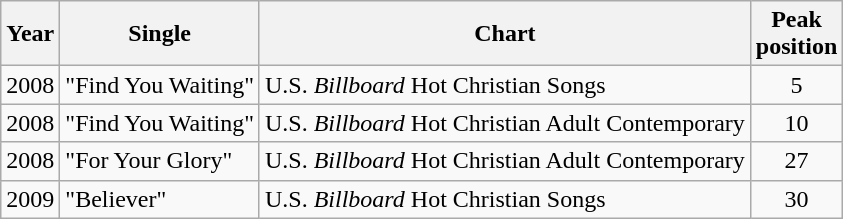<table class="wikitable sortable">
<tr>
<th align="left">Year</th>
<th align="left">Single</th>
<th align="left">Chart</th>
<th align="center">Peak<br>position</th>
</tr>
<tr>
<td align="left">2008</td>
<td align="left">"Find You Waiting"</td>
<td align="left">U.S. <em>Billboard</em> Hot Christian Songs</td>
<td align="center">5</td>
</tr>
<tr>
<td align="left">2008</td>
<td align="left">"Find You Waiting"</td>
<td align="left">U.S. <em>Billboard</em> Hot Christian Adult Contemporary</td>
<td align="center">10</td>
</tr>
<tr>
<td align="left">2008</td>
<td align="left">"For Your Glory"</td>
<td align="left">U.S. <em>Billboard</em> Hot Christian Adult Contemporary</td>
<td align="center">27</td>
</tr>
<tr>
<td align="left">2009</td>
<td align="left">"Believer"</td>
<td align="left">U.S. <em>Billboard</em> Hot Christian Songs</td>
<td align="center">30</td>
</tr>
</table>
